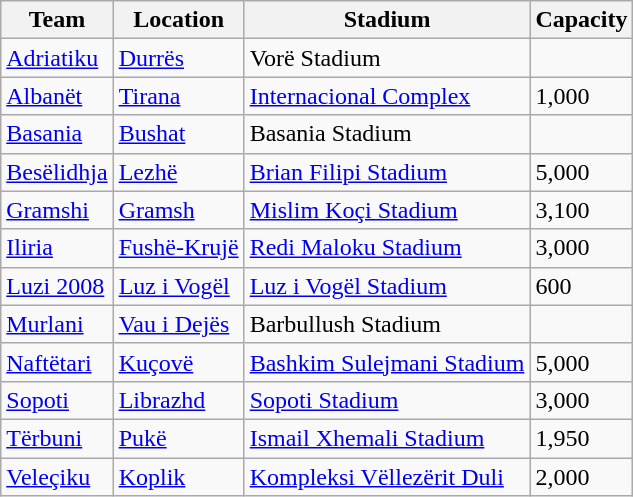<table class="wikitable sortable">
<tr>
<th>Team</th>
<th>Location</th>
<th>Stadium</th>
<th>Capacity</th>
</tr>
<tr>
<td><a href='#'>Adriatiku</a></td>
<td><a href='#'>Durrës</a></td>
<td>Vorë Stadium</td>
<td></td>
</tr>
<tr>
<td><a href='#'>Albanët</a></td>
<td><a href='#'>Tirana</a></td>
<td><a href='#'>Internacional Complex</a></td>
<td>1,000</td>
</tr>
<tr>
<td><a href='#'>Basania</a></td>
<td><a href='#'>Bushat</a></td>
<td>Basania Stadium</td>
<td></td>
</tr>
<tr>
<td><a href='#'>Besëlidhja</a></td>
<td><a href='#'>Lezhë</a></td>
<td><a href='#'>Brian Filipi Stadium</a></td>
<td>5,000</td>
</tr>
<tr>
<td><a href='#'>Gramshi</a></td>
<td><a href='#'>Gramsh</a></td>
<td><a href='#'>Mislim Koçi Stadium</a></td>
<td>3,100</td>
</tr>
<tr>
<td><a href='#'>Iliria</a></td>
<td><a href='#'>Fushë-Krujë</a></td>
<td><a href='#'>Redi Maloku Stadium</a></td>
<td>3,000</td>
</tr>
<tr>
<td><a href='#'>Luzi 2008</a></td>
<td><a href='#'>Luz i Vogël</a></td>
<td><a href='#'>Luz i Vogël Stadium</a></td>
<td>600</td>
</tr>
<tr>
<td><a href='#'>Murlani</a></td>
<td><a href='#'>Vau i Dejës</a></td>
<td>Barbullush Stadium</td>
<td></td>
</tr>
<tr>
<td><a href='#'>Naftëtari</a></td>
<td><a href='#'>Kuçovë</a></td>
<td><a href='#'>Bashkim Sulejmani Stadium</a></td>
<td>5,000</td>
</tr>
<tr>
<td><a href='#'>Sopoti</a></td>
<td><a href='#'>Librazhd</a></td>
<td><a href='#'>Sopoti Stadium</a></td>
<td>3,000</td>
</tr>
<tr>
<td><a href='#'>Tërbuni</a></td>
<td><a href='#'>Pukë</a></td>
<td><a href='#'>Ismail Xhemali Stadium</a></td>
<td>1,950</td>
</tr>
<tr>
<td><a href='#'>Veleçiku</a></td>
<td><a href='#'>Koplik</a></td>
<td><a href='#'>Kompleksi Vëllezërit Duli</a></td>
<td>2,000</td>
</tr>
</table>
